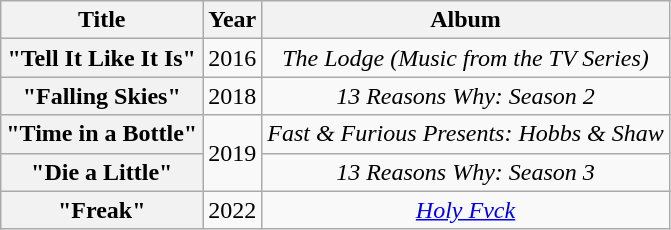<table class="wikitable plainrowheaders" style="text-align:center;">
<tr>
<th scope="col">Title</th>
<th scope="col">Year</th>
<th scope="col">Album</th>
</tr>
<tr>
<th scope="row">"Tell It Like It Is"<br></th>
<td>2016</td>
<td><em>The Lodge (Music from the TV Series)</em></td>
</tr>
<tr>
<th scope="row">"Falling Skies"<br></th>
<td>2018</td>
<td><em>13 Reasons Why: Season 2</em></td>
</tr>
<tr>
<th scope="row">"Time in a Bottle"</th>
<td rowspan="2">2019</td>
<td><em>Fast & Furious Presents: Hobbs & Shaw</em></td>
</tr>
<tr>
<th scope="row">"Die a Little"</th>
<td><em>13 Reasons Why: Season 3</em></td>
</tr>
<tr>
<th scope="row">"Freak"<br></th>
<td>2022</td>
<td><em><a href='#'>Holy Fvck</a></em></td>
</tr>
</table>
